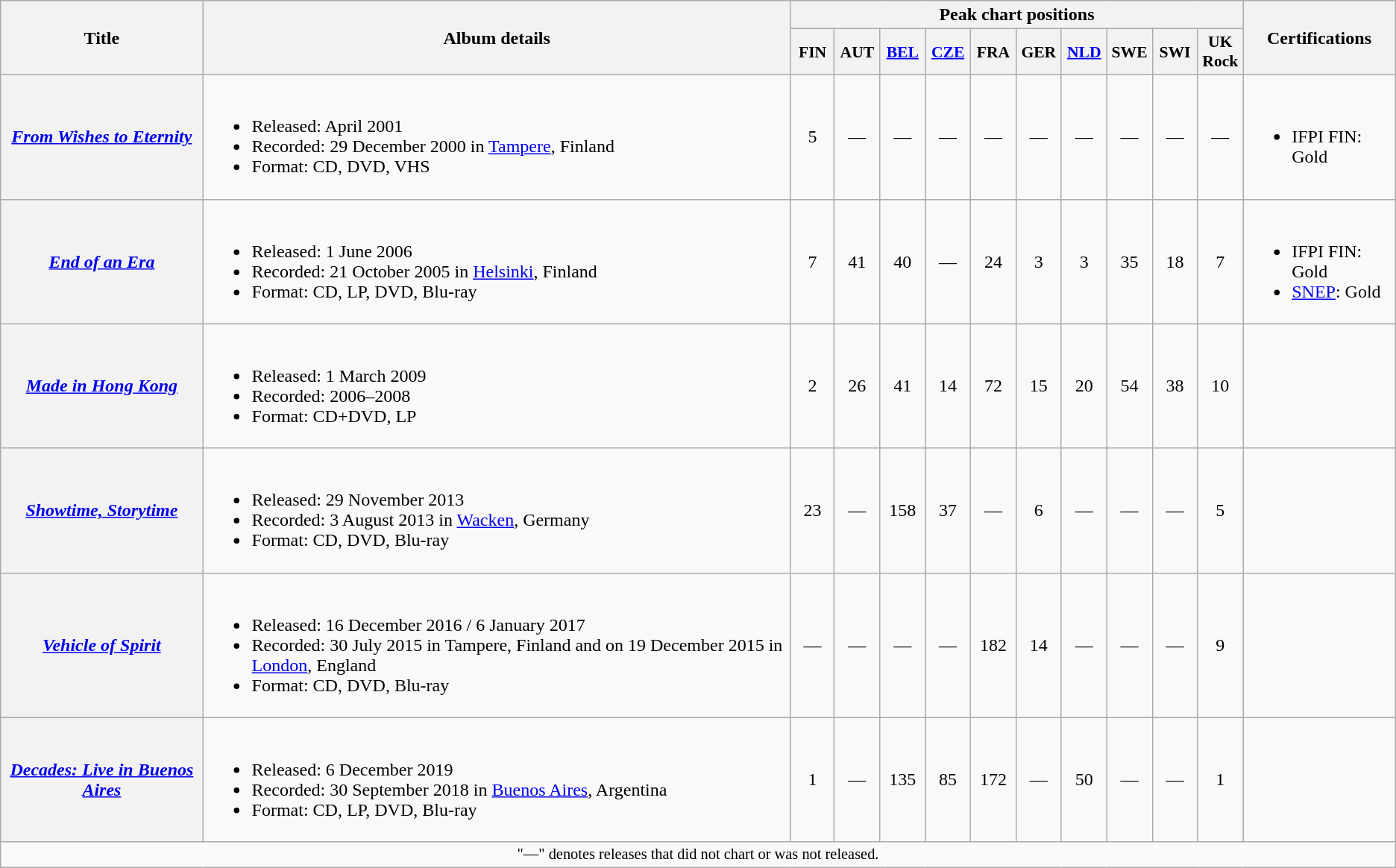<table class="wikitable plainrowheaders">
<tr>
<th scope="col" rowspan="2">Title</th>
<th scope="col" rowspan="2">Album details</th>
<th scope="col" colspan="10">Peak chart positions</th>
<th scope="col" rowspan="2">Certifications</th>
</tr>
<tr>
<th scope="col" style="width:2.25em;font-size:90%;">FIN<br></th>
<th scope="col" style="width:2.35em;font-size:90%;">AUT<br></th>
<th scope="col" style="width:2.35em;font-size:90%;"><a href='#'>BEL</a><br></th>
<th scope="col" style="width:2.35em;font-size:90%;"><a href='#'>CZE</a><br></th>
<th scope="col" style="width:2.35em;font-size:90%;">FRA<br></th>
<th scope="col" style="width:2.35em;font-size:90%;">GER<br></th>
<th scope="col" style="width:2.35em;font-size:90%;"><a href='#'>NLD</a><br></th>
<th scope="col" style="width:2.35em;font-size:90%;">SWE<br></th>
<th scope="col" style="width:2.35em;font-size:90%;">SWI<br></th>
<th scope="col" style="width:2.35em;font-size:90%;">UK Rock<br></th>
</tr>
<tr>
<th scope="row"><em><a href='#'>From Wishes to Eternity</a></em></th>
<td><br><ul><li>Released: April 2001</li><li>Recorded: 29 December 2000 in <a href='#'>Tampere</a>, Finland</li><li>Format: CD, DVD, VHS</li></ul></td>
<td align="center">5</td>
<td align="center">—</td>
<td align="center">—</td>
<td align="center">—</td>
<td align="center">—</td>
<td align="center">—</td>
<td align="center">—</td>
<td align="center">—</td>
<td align="center">—</td>
<td align="center">—</td>
<td><br><ul><li>IFPI FIN: Gold</li></ul></td>
</tr>
<tr>
<th scope="row"><em><a href='#'>End of an Era</a></em></th>
<td><br><ul><li>Released: 1 June 2006</li><li>Recorded: 21 October 2005 in <a href='#'>Helsinki</a>, Finland</li><li>Format: CD, LP, DVD, Blu-ray</li></ul></td>
<td align="center">7</td>
<td align="center">41</td>
<td align="center">40</td>
<td align="center">—</td>
<td align="center">24</td>
<td align="center">3</td>
<td align="center">3</td>
<td align="center">35</td>
<td align="center">18</td>
<td align="center">7</td>
<td><br><ul><li>IFPI FIN: Gold</li><li><a href='#'>SNEP</a>: Gold</li></ul></td>
</tr>
<tr>
<th scope="row"><em><a href='#'>Made in Hong Kong</a></em></th>
<td><br><ul><li>Released: 1 March 2009</li><li>Recorded: 2006–2008</li><li>Format: CD+DVD, LP</li></ul></td>
<td align="center">2</td>
<td align="center">26</td>
<td align="center">41</td>
<td align="center">14</td>
<td align="center">72</td>
<td align="center">15</td>
<td align="center">20</td>
<td align="center">54</td>
<td align="center">38</td>
<td align="center">10</td>
<td></td>
</tr>
<tr>
<th scope="row"><em><a href='#'>Showtime, Storytime</a></em></th>
<td><br><ul><li>Released: 29 November 2013</li><li>Recorded: 3 August 2013 in <a href='#'>Wacken</a>, Germany</li><li>Format: CD, DVD, Blu-ray</li></ul></td>
<td align="center">23</td>
<td align="center">—</td>
<td align="center">158</td>
<td align="center">37</td>
<td align="center">—</td>
<td align="center">6</td>
<td align="center">—</td>
<td align="center">—</td>
<td align="center">—</td>
<td align="center">5</td>
<td></td>
</tr>
<tr>
<th scope="row"><em><a href='#'>Vehicle of Spirit</a></em></th>
<td><br><ul><li>Released: 16 December 2016 / 6 January 2017</li><li>Recorded: 30 July 2015 in Tampere, Finland and on 19 December 2015 in <a href='#'>London</a>, England</li><li>Format: CD, DVD, Blu-ray</li></ul></td>
<td align="center">—</td>
<td align="center">—</td>
<td align="center">—</td>
<td align="center">—</td>
<td align="center">182</td>
<td align="center">14</td>
<td align="center">—</td>
<td align="center">—</td>
<td align="center">—</td>
<td align="center">9</td>
<td></td>
</tr>
<tr>
<th scope="row"><em><a href='#'>Decades: Live in Buenos Aires</a></em></th>
<td><br><ul><li>Released: 6 December 2019</li><li>Recorded: 30 September 2018 in <a href='#'>Buenos Aires</a>, Argentina</li><li>Format: CD, LP, DVD, Blu-ray</li></ul></td>
<td align="center">1</td>
<td align="center">—</td>
<td align="center">135</td>
<td align="center">85</td>
<td align="center">172</td>
<td align="center">—</td>
<td align="center">50</td>
<td align="center">—</td>
<td align="center">—</td>
<td align="center">1</td>
<td></td>
</tr>
<tr>
<td colspan="100" style="font-size:85%; text-align: center">"—" denotes releases that did not chart or was not released.</td>
</tr>
</table>
